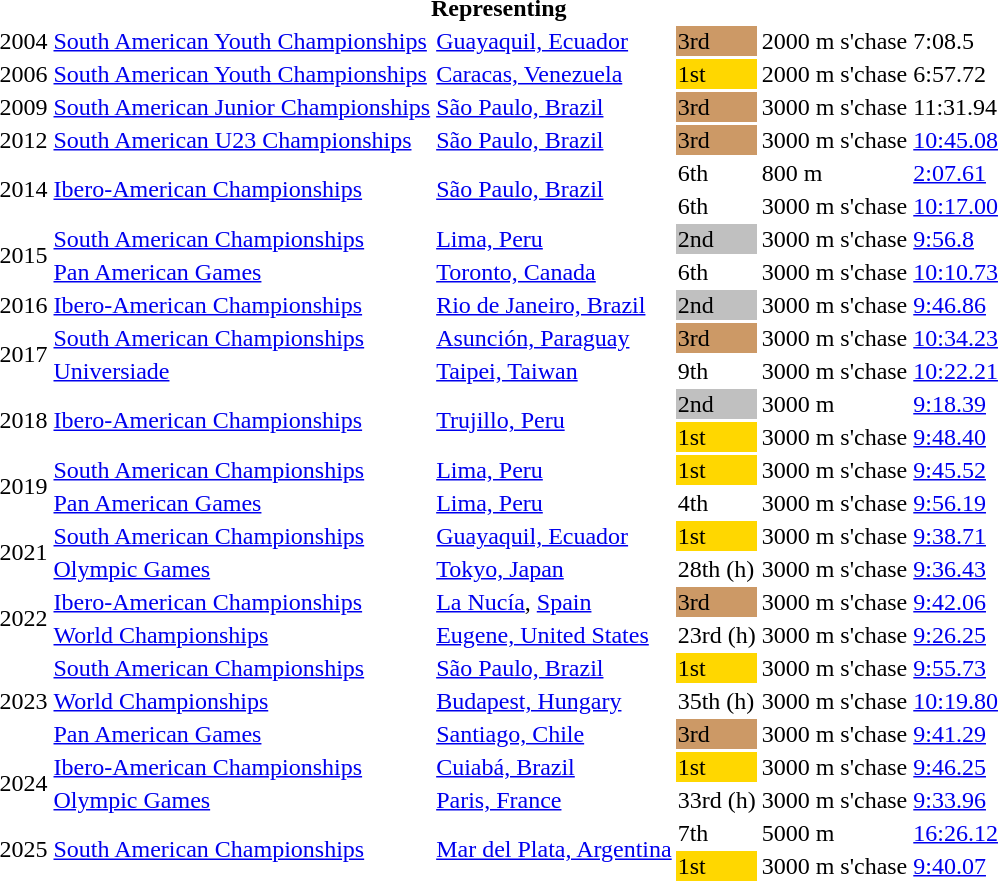<table>
<tr>
<th colspan="6">Representing </th>
</tr>
<tr>
<td>2004</td>
<td><a href='#'>South American Youth Championships</a></td>
<td><a href='#'>Guayaquil, Ecuador</a></td>
<td bgcolor=cc9966>3rd</td>
<td>2000 m s'chase</td>
<td>7:08.5</td>
</tr>
<tr>
<td>2006</td>
<td><a href='#'>South American Youth Championships</a></td>
<td><a href='#'>Caracas, Venezuela</a></td>
<td bgcolor=gold>1st</td>
<td>2000 m s'chase</td>
<td>6:57.72</td>
</tr>
<tr>
<td>2009</td>
<td><a href='#'>South American Junior Championships</a></td>
<td><a href='#'>São Paulo, Brazil</a></td>
<td bgcolor=cc9966>3rd</td>
<td>3000 m s'chase</td>
<td>11:31.94</td>
</tr>
<tr>
<td>2012</td>
<td><a href='#'>South American U23 Championships</a></td>
<td><a href='#'>São Paulo, Brazil</a></td>
<td bgcolor=cc9966>3rd</td>
<td>3000 m s'chase</td>
<td><a href='#'>10:45.08</a></td>
</tr>
<tr>
<td rowspan=2>2014</td>
<td rowspan=2><a href='#'>Ibero-American Championships</a></td>
<td rowspan=2><a href='#'>São Paulo, Brazil</a></td>
<td>6th</td>
<td>800 m</td>
<td><a href='#'>2:07.61</a></td>
</tr>
<tr>
<td>6th</td>
<td>3000 m s'chase</td>
<td><a href='#'>10:17.00</a></td>
</tr>
<tr>
<td rowspan=2>2015</td>
<td><a href='#'>South American Championships</a></td>
<td><a href='#'>Lima, Peru</a></td>
<td bgcolor=silver>2nd</td>
<td>3000 m s'chase</td>
<td><a href='#'>9:56.8</a></td>
</tr>
<tr>
<td><a href='#'>Pan American Games</a></td>
<td><a href='#'>Toronto, Canada</a></td>
<td>6th</td>
<td>3000 m s'chase</td>
<td><a href='#'>10:10.73</a></td>
</tr>
<tr>
<td>2016</td>
<td><a href='#'>Ibero-American Championships</a></td>
<td><a href='#'>Rio de Janeiro, Brazil</a></td>
<td bgcolor=silver>2nd</td>
<td>3000 m s'chase</td>
<td><a href='#'>9:46.86</a></td>
</tr>
<tr>
<td rowspan=2>2017</td>
<td><a href='#'>South American Championships</a></td>
<td><a href='#'>Asunción, Paraguay</a></td>
<td bgcolor=cc9966>3rd</td>
<td>3000 m s'chase</td>
<td><a href='#'>10:34.23</a></td>
</tr>
<tr>
<td><a href='#'>Universiade</a></td>
<td><a href='#'>Taipei, Taiwan</a></td>
<td>9th</td>
<td>3000 m s'chase</td>
<td><a href='#'>10:22.21</a></td>
</tr>
<tr>
<td rowspan=2>2018</td>
<td rowspan=2><a href='#'>Ibero-American Championships</a></td>
<td rowspan=2><a href='#'>Trujillo, Peru</a></td>
<td bgcolor=silver>2nd</td>
<td>3000 m</td>
<td><a href='#'>9:18.39</a></td>
</tr>
<tr>
<td bgcolor=gold>1st</td>
<td>3000 m s'chase</td>
<td><a href='#'>9:48.40</a></td>
</tr>
<tr>
<td rowspan=2>2019</td>
<td><a href='#'>South American Championships</a></td>
<td><a href='#'>Lima, Peru</a></td>
<td bgcolor=gold>1st</td>
<td>3000 m s'chase</td>
<td><a href='#'>9:45.52</a></td>
</tr>
<tr>
<td><a href='#'>Pan American Games</a></td>
<td><a href='#'>Lima, Peru</a></td>
<td>4th</td>
<td>3000 m s'chase</td>
<td><a href='#'>9:56.19</a></td>
</tr>
<tr>
<td rowspan=2>2021</td>
<td><a href='#'>South American Championships</a></td>
<td><a href='#'>Guayaquil, Ecuador</a></td>
<td bgcolor=gold>1st</td>
<td>3000 m s'chase</td>
<td><a href='#'>9:38.71</a></td>
</tr>
<tr>
<td><a href='#'>Olympic Games</a></td>
<td><a href='#'>Tokyo, Japan</a></td>
<td>28th (h)</td>
<td>3000 m s'chase</td>
<td><a href='#'>9:36.43</a></td>
</tr>
<tr>
<td rowspan=2>2022</td>
<td><a href='#'>Ibero-American Championships</a></td>
<td><a href='#'>La Nucía</a>, <a href='#'>Spain</a></td>
<td bgcolor=cc9966>3rd</td>
<td>3000 m s'chase</td>
<td><a href='#'>9:42.06</a></td>
</tr>
<tr>
<td><a href='#'>World Championships</a></td>
<td><a href='#'>Eugene, United States</a></td>
<td>23rd (h)</td>
<td>3000 m s'chase</td>
<td><a href='#'>9:26.25</a></td>
</tr>
<tr>
<td rowspan=3>2023</td>
<td><a href='#'>South American Championships</a></td>
<td><a href='#'>São Paulo, Brazil</a></td>
<td bgcolor=gold>1st</td>
<td>3000 m s'chase</td>
<td><a href='#'>9:55.73</a></td>
</tr>
<tr>
<td><a href='#'>World Championships</a></td>
<td><a href='#'>Budapest, Hungary</a></td>
<td>35th (h)</td>
<td>3000 m s'chase</td>
<td><a href='#'>10:19.80</a></td>
</tr>
<tr>
<td><a href='#'>Pan American Games</a></td>
<td><a href='#'>Santiago, Chile</a></td>
<td bgcolor=cc9966>3rd</td>
<td>3000 m s'chase</td>
<td><a href='#'>9:41.29</a></td>
</tr>
<tr>
<td rowspan=2>2024</td>
<td><a href='#'>Ibero-American Championships</a></td>
<td><a href='#'>Cuiabá, Brazil</a></td>
<td bgcolor=gold>1st</td>
<td>3000 m s'chase</td>
<td><a href='#'>9:46.25</a></td>
</tr>
<tr>
<td><a href='#'>Olympic Games</a></td>
<td><a href='#'>Paris, France</a></td>
<td>33rd (h)</td>
<td>3000 m s'chase</td>
<td><a href='#'>9:33.96</a></td>
</tr>
<tr>
<td rowspan=2>2025</td>
<td rowspan=2><a href='#'>South American Championships</a></td>
<td rowspan=2><a href='#'>Mar del Plata, Argentina</a></td>
<td>7th</td>
<td>5000 m</td>
<td><a href='#'>16:26.12</a></td>
</tr>
<tr>
<td bgcolor=gold>1st</td>
<td>3000 m s'chase</td>
<td><a href='#'>9:40.07</a></td>
</tr>
</table>
